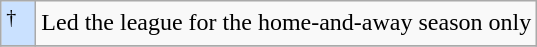<table class="wikitable">
<tr>
<td style="background:#CAE1FF; width:1em"><sup>†</sup></td>
<td>Led the league for the home-and-away season only</td>
</tr>
<tr>
</tr>
</table>
